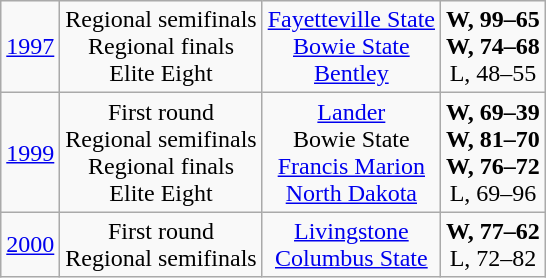<table class="wikitable">
<tr align="center">
<td><a href='#'>1997</a></td>
<td>Regional semifinals<br>Regional finals<br>Elite Eight</td>
<td><a href='#'>Fayetteville State</a><br><a href='#'>Bowie State</a><br><a href='#'>Bentley</a></td>
<td><strong>W, 99–65</strong><br><strong>W, 74–68</strong><br>L, 48–55</td>
</tr>
<tr align="center">
<td><a href='#'>1999</a></td>
<td>First round<br>Regional semifinals<br>Regional finals<br>Elite Eight</td>
<td><a href='#'>Lander</a><br>Bowie State<br><a href='#'>Francis Marion</a><br><a href='#'>North Dakota</a></td>
<td><strong>W, 69–39</strong><br><strong>W, 81–70</strong><br><strong>W, 76–72</strong><br>L, 69–96</td>
</tr>
<tr align="center">
<td><a href='#'>2000</a></td>
<td>First round<br>Regional semifinals</td>
<td><a href='#'>Livingstone</a><br><a href='#'>Columbus State</a></td>
<td><strong>W, 77–62</strong><br>L, 72–82</td>
</tr>
</table>
